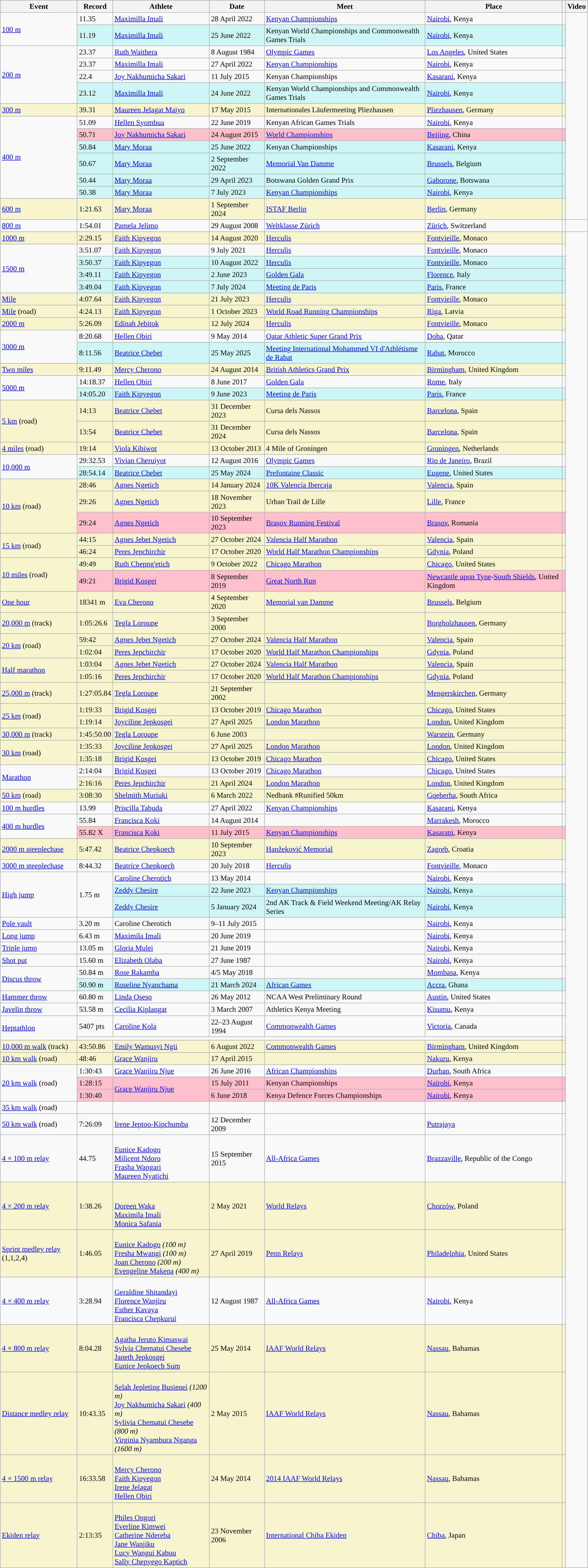<table class="wikitable" style="font-size:95%; width: 95%;">
<tr>
<th>Event</th>
<th>Record</th>
<th>Athlete</th>
<th>Date</th>
<th>Meet</th>
<th>Place</th>
<th></th>
<th>Video</th>
</tr>
<tr>
<td rowspan=2><a href='#'>100 m</a></td>
<td>11.35  </td>
<td><a href='#'>Maximilla Imali</a></td>
<td>28 April 2022</td>
<td><a href='#'>Kenyan Championships</a></td>
<td><a href='#'>Nairobi</a>, Kenya</td>
<td></td>
</tr>
<tr bgcolor=#CEF6F5>
<td>11.19  </td>
<td><a href='#'>Maximilla Imali</a></td>
<td>25 June 2022</td>
<td>Kenyan World Championships and Commonwealth Games Trials</td>
<td><a href='#'>Nairobi</a>, Kenya</td>
<td></td>
</tr>
<tr>
<td rowspan=4><a href='#'>200 m</a></td>
<td>23.37 </td>
<td><a href='#'>Ruth Waithera</a></td>
<td>8 August 1984</td>
<td><a href='#'>Olympic Games</a></td>
<td><a href='#'>Los Angeles</a>, United States</td>
<td></td>
</tr>
<tr>
<td>23.37  </td>
<td><a href='#'>Maximilla Imali</a></td>
<td>27 April 2022</td>
<td><a href='#'>Kenyan Championships</a></td>
<td><a href='#'>Nairobi</a>, Kenya</td>
<td></td>
</tr>
<tr>
<td>22.4   </td>
<td><a href='#'>Joy Nakhumicha Sakari</a></td>
<td>11 July 2015</td>
<td>Kenyan Championships</td>
<td><a href='#'>Kasarani</a>, Kenya</td>
<td></td>
</tr>
<tr bgcolor=#CEF6F5>
<td>23.12  </td>
<td><a href='#'>Maximilla Imali</a></td>
<td>24 June 2022</td>
<td>Kenyan World Championships and Commonwealth Games Trials</td>
<td><a href='#'>Nairobi</a>, Kenya</td>
<td></td>
</tr>
<tr style="background:#f6F5CE;">
<td><a href='#'>300 m</a></td>
<td>39.31</td>
<td><a href='#'>Maureen Jelagat Maiyo</a></td>
<td>17 May 2015</td>
<td>Internationales Läufermeeting Pliezhausen</td>
<td><a href='#'>Pliezhausen</a>, Germany</td>
<td></td>
</tr>
<tr>
<td rowspan=6><a href='#'>400 m</a></td>
<td>51.09 </td>
<td><a href='#'>Hellen Syombua</a></td>
<td>22 June 2019</td>
<td>Kenyan African Games Trials</td>
<td><a href='#'>Nairobi</a>, Kenya</td>
<td></td>
</tr>
<tr style="background:pink">
<td>50.71 </td>
<td><a href='#'>Joy Nakhumicha Sakari</a></td>
<td>24 August 2015</td>
<td><a href='#'>World Championships</a></td>
<td><a href='#'>Beijing</a>, China</td>
<td></td>
</tr>
<tr bgcolor=#CEF6F5>
<td>50.84</td>
<td><a href='#'>Mary Moraa</a></td>
<td>25 June 2022</td>
<td>Kenyan Championships</td>
<td><a href='#'>Kasarani</a>, Kenya</td>
<td></td>
</tr>
<tr bgcolor=#CEF6F5>
<td>50.67</td>
<td><a href='#'>Mary Moraa</a></td>
<td>2 September 2022</td>
<td><a href='#'>Memorial Van Damme</a></td>
<td><a href='#'>Brussels</a>, Belgium</td>
<td></td>
</tr>
<tr bgcolor=#CEF6F5>
<td>50.44 </td>
<td><a href='#'>Mary Moraa</a></td>
<td>29 April 2023</td>
<td>Botswana Golden Grand Prix</td>
<td><a href='#'>Gaborone</a>, Botswana</td>
<td></td>
</tr>
<tr bgcolor=#CEF6F5>
<td>50.38 </td>
<td><a href='#'>Mary Moraa</a></td>
<td>7 July 2023</td>
<td><a href='#'>Kenyan Championships</a></td>
<td><a href='#'>Nairobi</a>, Kenya</td>
<td></td>
</tr>
<tr style="background:#f6F5CE;">
<td><a href='#'>600 m</a></td>
<td>1:21.63</td>
<td><a href='#'>Mary Moraa</a></td>
<td>1 September 2024</td>
<td><a href='#'>ISTAF Berlin</a></td>
<td><a href='#'>Berlin</a>, Germany</td>
<td></td>
</tr>
<tr>
<td><a href='#'>800 m</a></td>
<td>1:54.01</td>
<td><a href='#'>Pamela Jelimo</a></td>
<td>29 August 2008</td>
<td><a href='#'>Weltklasse Zürich</a></td>
<td><a href='#'>Zürich</a>, Switzerland</td>
<td></td>
<td></td>
</tr>
<tr style="background:#f6F5CE;">
<td><a href='#'>1000 m</a></td>
<td>2:29.15</td>
<td><a href='#'>Faith Kipyegon</a></td>
<td>14 August 2020</td>
<td><a href='#'>Herculis</a></td>
<td><a href='#'>Fontvieille</a>, Monaco</td>
<td></td>
</tr>
<tr>
<td rowspan=4><a href='#'>1500 m</a></td>
<td>3:51.07</td>
<td><a href='#'>Faith Kipyegon</a></td>
<td>9 July 2021</td>
<td><a href='#'>Herculis</a></td>
<td><a href='#'>Fontvieille</a>, Monaco</td>
<td></td>
</tr>
<tr bgcolor=#CEF6F5>
<td>3:50.37</td>
<td><a href='#'>Faith Kipyegon</a></td>
<td>10 August 2022</td>
<td><a href='#'>Herculis</a></td>
<td><a href='#'>Fontvieille</a>, Monaco</td>
<td></td>
</tr>
<tr bgcolor="#CEF6F5">
<td>3:49.11</td>
<td><a href='#'>Faith Kipyegon</a></td>
<td>2 June 2023</td>
<td><a href='#'>Golden Gala</a></td>
<td><a href='#'>Florence</a>, Italy</td>
<td></td>
</tr>
<tr bgcolor=#CEF6F5>
<td>3:49.04</td>
<td><a href='#'>Faith Kipyegon</a></td>
<td>7 July 2024</td>
<td><a href='#'>Meeting de Paris</a></td>
<td><a href='#'>Paris</a>, France</td>
<td></td>
</tr>
<tr style="background:#f6F5CE;">
<td><a href='#'>Mile</a></td>
<td>4:07.64</td>
<td><a href='#'>Faith Kipyegon</a></td>
<td>21 July 2023</td>
<td><a href='#'>Herculis</a></td>
<td><a href='#'>Fontvieille</a>, Monaco</td>
<td></td>
</tr>
<tr style="background:#f6F5CE;">
<td><a href='#'>Mile</a> (road)</td>
<td>4:24.13 </td>
<td><a href='#'>Faith Kipyegon</a></td>
<td>1 October 2023</td>
<td><a href='#'>World Road Running Championships</a></td>
<td><a href='#'>Riga</a>, Latvia</td>
<td></td>
</tr>
<tr style="background:#f6F5CE;">
<td><a href='#'>2000 m</a></td>
<td>5:26.09</td>
<td><a href='#'>Edinah Jebitok</a></td>
<td>12 July 2024</td>
<td><a href='#'>Herculis</a></td>
<td><a href='#'>Fontvieille</a>, Monaco</td>
<td></td>
</tr>
<tr>
<td rowspan="2"><a href='#'>3000 m</a></td>
<td>8:20.68</td>
<td><a href='#'>Hellen Obiri</a></td>
<td>9 May 2014</td>
<td><a href='#'>Qatar Athletic Super Grand Prix</a></td>
<td><a href='#'>Doha</a>, Qatar</td>
<td></td>
</tr>
<tr bgcolor=#CEF6F5>
<td>8:11.56</td>
<td><a href='#'>Beatrice Chebet</a></td>
<td>25 May 2025</td>
<td><a href='#'>Meeting International Mohammed VI d'Athlétisme de Rabat</a></td>
<td><a href='#'>Rabat</a>, Morocco</td>
<td></td>
</tr>
<tr style="background:#f6F5CE;">
<td><a href='#'>Two miles</a></td>
<td>9:11.49</td>
<td><a href='#'>Mercy Cherono</a></td>
<td>24 August 2014</td>
<td><a href='#'>British Athletics Grand Prix</a></td>
<td><a href='#'>Birmingham</a>, United Kingdom</td>
<td></td>
</tr>
<tr>
<td rowspan=2><a href='#'>5000 m</a></td>
<td>14:18.37</td>
<td><a href='#'>Hellen Obiri</a></td>
<td>8 June 2017</td>
<td><a href='#'>Golden Gala</a></td>
<td><a href='#'>Rome</a>, Italy</td>
<td></td>
</tr>
<tr bgcolor="#CEF6F5">
<td>14:05.20</td>
<td><a href='#'>Faith Kipyegon</a></td>
<td>9 June 2023</td>
<td><a href='#'>Meeting de Paris</a></td>
<td><a href='#'>Paris</a>, France</td>
<td></td>
</tr>
<tr style="background:#f6F5CE;">
<td rowspan=2><a href='#'>5 km</a> (road)</td>
<td>14:13 </td>
<td><a href='#'>Beatrice Chebet</a></td>
<td>31 December 2023</td>
<td>Cursa dels Nassos</td>
<td><a href='#'>Barcelona</a>, Spain</td>
<td></td>
</tr>
<tr style="background:#f6F5CE;">
<td>13:54 </td>
<td><a href='#'>Beatrice Chebet</a></td>
<td>31 December 2024</td>
<td>Cursa dels Nassos</td>
<td><a href='#'>Barcelona</a>, Spain</td>
<td></td>
</tr>
<tr style="background:#f6F5CE;">
<td><a href='#'>4 miles</a> (road)</td>
<td>19:14</td>
<td><a href='#'>Viola Kibiwot</a></td>
<td>13 October 2013</td>
<td>4 Mile of Groningen</td>
<td><a href='#'>Groningen</a>, Netherlands</td>
<td></td>
</tr>
<tr>
<td rowspan=2><a href='#'>10,000 m</a></td>
<td>29:32.53</td>
<td><a href='#'>Vivian Cheruiyot</a></td>
<td>12 August 2016</td>
<td><a href='#'>Olympic Games</a></td>
<td><a href='#'>Rio de Janeiro</a>, Brazil</td>
<td></td>
</tr>
<tr style="background:#CEF6F5">
<td>28:54.14</td>
<td><a href='#'>Beatrice Chebet</a></td>
<td>25 May 2024</td>
<td><a href='#'>Prefontaine Classic</a></td>
<td><a href='#'>Eugene</a>, United States</td>
<td></td>
</tr>
<tr style="background:#f6F5CE;">
<td rowspan=3><a href='#'>10 km</a> (road)</td>
<td>28:46 </td>
<td><a href='#'>Agnes Ngetich</a></td>
<td>14 January 2024</td>
<td><a href='#'>10K Valencia Ibercaja</a></td>
<td><a href='#'>Valencia</a>, Spain</td>
<td></td>
</tr>
<tr style="background:#f6F5CE;">
<td>29:26 </td>
<td><a href='#'>Agnes Ngetich</a></td>
<td>18 November 2023</td>
<td>Urban Trail de Lille</td>
<td><a href='#'>Lille</a>, France</td>
<td></td>
</tr>
<tr style="background:pink">
<td>29:24 </td>
<td><a href='#'>Agnes Ngetich</a></td>
<td>10 September 2023</td>
<td><a href='#'>Brașov Running Festival</a></td>
<td><a href='#'>Brașov</a>, Romania</td>
<td></td>
</tr>
<tr style="background:#f6F5CE;">
<td rowspan=2><a href='#'>15 km</a> (road)</td>
<td>44:15 </td>
<td><a href='#'>Agnes Jebet Ngetich</a></td>
<td>27 October 2024</td>
<td><a href='#'>Valencia Half Marathon</a></td>
<td><a href='#'>Valencia</a>, Spain</td>
<td></td>
</tr>
<tr style="background:#f6F5CE;">
<td>46:24 </td>
<td><a href='#'>Peres Jepchirchir</a></td>
<td>17 October 2020</td>
<td><a href='#'>World Half Marathon Championships</a></td>
<td><a href='#'>Gdynia</a>, Poland</td>
<td></td>
</tr>
<tr style="background:#f6F5CE;">
<td rowspan=2><a href='#'>10 miles</a> (road)</td>
<td>49:49 </td>
<td><a href='#'>Ruth Chepng'etich</a></td>
<td>9 October 2022</td>
<td><a href='#'>Chicago Marathon</a></td>
<td><a href='#'>Chicago</a>, United States</td>
<td></td>
</tr>
<tr bgcolor=#CEF6F5 style="background:pink;">
<td>49:21 </td>
<td><a href='#'>Brigid Kosgei</a></td>
<td>8 September 2019</td>
<td><a href='#'>Great North Run</a></td>
<td><a href='#'>Newcastle upon Tyne</a>-<a href='#'>South Shields</a>, United Kingdom</td>
<td></td>
</tr>
<tr style="background:#f6F5CE;">
<td><a href='#'>One hour</a></td>
<td>18341 m</td>
<td><a href='#'>Eva Cherono</a></td>
<td>4 September 2020</td>
<td><a href='#'>Memorial van Damme</a></td>
<td><a href='#'>Brussels</a>, Belgium</td>
<td></td>
</tr>
<tr style="background:#f6F5CE;">
<td><a href='#'>20,000 m</a> (track)</td>
<td>1:05:26.6</td>
<td><a href='#'>Tegla Loroupe</a></td>
<td>3 September 2000</td>
<td></td>
<td><a href='#'>Borgholzhausen</a>, Germany</td>
<td></td>
</tr>
<tr style="background:#f6F5CE;">
<td rowspan=2><a href='#'>20 km</a> (road)</td>
<td>59:42 </td>
<td><a href='#'>Agnes Jebet Ngetich</a></td>
<td>27 October 2024</td>
<td><a href='#'>Valencia Half Marathon</a></td>
<td><a href='#'>Valencia</a>, Spain</td>
<td></td>
</tr>
<tr style="background:#f6F5CE;">
<td>1:02:04 </td>
<td><a href='#'>Peres Jepchirchir</a></td>
<td>17 October 2020</td>
<td><a href='#'>World Half Marathon Championships</a></td>
<td><a href='#'>Gdynia</a>, Poland</td>
<td></td>
</tr>
<tr style="background:#f6F5CE;">
<td rowspan=2><a href='#'>Half marathon</a></td>
<td>1:03:04 </td>
<td><a href='#'>Agnes Jebet Ngetich</a></td>
<td>27 October 2024</td>
<td><a href='#'>Valencia Half Marathon</a></td>
<td><a href='#'>Valencia</a>, Spain</td>
<td></td>
</tr>
<tr style="background:#f6F5CE;">
<td>1:05:16 </td>
<td><a href='#'>Peres Jepchirchir</a></td>
<td>17 October 2020</td>
<td><a href='#'>World Half Marathon Championships</a></td>
<td><a href='#'>Gdynia</a>, Poland</td>
<td></td>
</tr>
<tr style="background:#f6F5CE;">
<td><a href='#'>25,000 m</a> (track)</td>
<td>1:27:05.84</td>
<td><a href='#'>Tegla Loroupe</a></td>
<td>21 September 2002</td>
<td></td>
<td><a href='#'>Mengerskirchen</a>, Germany</td>
<td></td>
</tr>
<tr style="background:#f6F5CE;">
<td rowspan=2><a href='#'>25 km</a> (road)</td>
<td>1:19:33 </td>
<td><a href='#'>Brigid Kosgei</a></td>
<td>13 October 2019</td>
<td><a href='#'>Chicago Marathon</a></td>
<td><a href='#'>Chicago</a>, United States</td>
<td></td>
</tr>
<tr style="background:#f6F5CE;">
<td>1:19:14 </td>
<td><a href='#'>Joyciline Jepkosgei</a></td>
<td>27 April 2025</td>
<td><a href='#'>London Marathon</a></td>
<td><a href='#'>London</a>, United Kingdom</td>
<td></td>
</tr>
<tr style="background:#f6F5CE;">
<td><a href='#'>30,000 m</a> (track)</td>
<td>1:45:50.00</td>
<td><a href='#'>Tegla Loroupe</a></td>
<td>6 June 2003</td>
<td></td>
<td><a href='#'>Warstein</a>, Germany</td>
<td></td>
</tr>
<tr style="background:#f6F5CE;">
<td rowspan=2><a href='#'>30 km</a> (road)</td>
<td>1:35:33 </td>
<td><a href='#'>Joyciline Jepkosgei</a></td>
<td>27 April 2025</td>
<td><a href='#'>London Marathon</a></td>
<td><a href='#'>London</a>, United Kingdom</td>
<td></td>
</tr>
<tr style="background:#f6F5CE;">
<td>1:35:18 </td>
<td><a href='#'>Brigid Kosgei</a></td>
<td>13 October 2019</td>
<td><a href='#'>Chicago Marathon</a></td>
<td><a href='#'>Chicago</a>, United States</td>
<td></td>
</tr>
<tr>
<td rowspan=2><a href='#'>Marathon</a></td>
<td>2:14:04 </td>
<td><a href='#'>Brigid Kosgei</a></td>
<td>13 October 2019</td>
<td><a href='#'>Chicago Marathon</a></td>
<td><a href='#'>Chicago</a>, United States</td>
<td></td>
</tr>
<tr style="background:#f6F5CE;">
<td>2:16:16 </td>
<td><a href='#'>Peres Jepchirchir</a></td>
<td>21 April 2024</td>
<td><a href='#'>London Marathon</a></td>
<td><a href='#'>London</a>, United Kingdom</td>
<td></td>
</tr>
<tr style="background:#f6F5CE;">
<td><a href='#'>50 km</a> (road)</td>
<td>3:08:30</td>
<td><a href='#'>Shelmith Muriuki</a></td>
<td>6 March 2022</td>
<td>Nedbank #Runified 50km</td>
<td><a href='#'>Gqeberha</a>, South Africa</td>
<td></td>
</tr>
<tr>
<td><a href='#'>100 m hurdles</a></td>
<td>13.99  </td>
<td><a href='#'>Priscilla Tabuda</a></td>
<td>27 April 2022</td>
<td><a href='#'>Kenyan Championships</a></td>
<td><a href='#'>Kasarani</a>, Kenya</td>
<td></td>
</tr>
<tr>
<td rowspan=2><a href='#'>400 m hurdles</a></td>
<td>55.84</td>
<td><a href='#'>Francisca Koki</a></td>
<td>14 August 2014</td>
<td></td>
<td><a href='#'>Marrakesh</a>, Morocco</td>
<td></td>
</tr>
<tr style="background:pink">
<td>55.82  X</td>
<td><a href='#'>Francisca Koki</a></td>
<td>11 July 2015</td>
<td><a href='#'>Kenyan Championships</a></td>
<td><a href='#'>Kasarani</a>, Kenya</td>
<td></td>
</tr>
<tr style="background:#f6F5CE;">
<td><a href='#'>2000 m steeplechase</a></td>
<td>5:47.42</td>
<td><a href='#'>Beatrice Chepkoech</a></td>
<td>10 September 2023</td>
<td><a href='#'>Hanžeković Memorial</a></td>
<td><a href='#'>Zagreb</a>, Croatia</td>
<td></td>
</tr>
<tr>
<td><a href='#'>3000 m steeplechase</a></td>
<td>8:44.32</td>
<td><a href='#'>Beatrice Chepkoech</a></td>
<td>20 July 2018</td>
<td><a href='#'>Herculis</a></td>
<td><a href='#'>Fontvieille</a>, Monaco</td>
<td></td>
</tr>
<tr>
<td rowspan=3><a href='#'>High jump</a></td>
<td rowspan=3>1.75 m </td>
<td><a href='#'>Caroline Cherotich</a></td>
<td>13 May 2014</td>
<td></td>
<td><a href='#'>Nairobi</a>, Kenya</td>
<td></td>
</tr>
<tr bgcolor="#CEF6F5">
<td><a href='#'>Zeddy Chesire</a></td>
<td>22 June 2023</td>
<td><a href='#'>Kenyan Championships</a></td>
<td><a href='#'>Nairobi</a>, Kenya</td>
<td></td>
</tr>
<tr bgcolor="#CEF6F5">
<td><a href='#'>Zeddy Chesire</a></td>
<td>5 January 2024</td>
<td>2nd AK Track & Field Weekend Meeting/AK Relay Series</td>
<td><a href='#'>Nairobi</a>, Kenya</td>
<td></td>
</tr>
<tr>
<td><a href='#'>Pole vault</a></td>
<td>3.20 m </td>
<td>Caroline Cherotich</td>
<td>9–11 July 2015</td>
<td></td>
<td><a href='#'>Nairobi</a>, Kenya</td>
<td></td>
</tr>
<tr>
<td><a href='#'>Long jump</a></td>
<td>6.43 m  </td>
<td><a href='#'>Maximila Imali</a></td>
<td>20 June 2019</td>
<td></td>
<td><a href='#'>Nairobi</a>, Kenya</td>
<td></td>
</tr>
<tr>
<td><a href='#'>Triple jump</a></td>
<td>13.05 m  </td>
<td><a href='#'>Gloria Mulei</a></td>
<td>21 June 2019</td>
<td></td>
<td><a href='#'>Nairobi</a>, Kenya</td>
<td></td>
</tr>
<tr>
<td><a href='#'>Shot put</a></td>
<td>15.60 m </td>
<td><a href='#'>Elizabeth Olaba</a></td>
<td>27 June 1987</td>
<td></td>
<td><a href='#'>Nairobi</a>, Kenya</td>
<td></td>
</tr>
<tr>
<td rowspan=2><a href='#'>Discus throw</a></td>
<td>50.84 m </td>
<td><a href='#'>Rose Rakamba</a></td>
<td>4/5 May 2018</td>
<td></td>
<td><a href='#'>Mombasa</a>, Kenya</td>
<td></td>
</tr>
<tr bgcolor="#CEF6F5">
<td>50.90 m</td>
<td><a href='#'>Roseline Nyanchama</a></td>
<td>21 March 2024</td>
<td><a href='#'>African Games</a></td>
<td><a href='#'>Accra</a>, Ghana</td>
<td></td>
</tr>
<tr>
<td><a href='#'>Hammer throw</a></td>
<td>60.80 m</td>
<td><a href='#'>Linda Oseso</a></td>
<td>26 May 2012</td>
<td>NCAA West Preliminary Round</td>
<td><a href='#'>Austin</a>, United States</td>
<td></td>
</tr>
<tr>
<td><a href='#'>Javelin throw</a></td>
<td>53.58 m</td>
<td><a href='#'>Cecilia Kiplangat</a></td>
<td>3 March 2007</td>
<td>Athletics Kenya Meeting</td>
<td><a href='#'>Kisumu</a>, Kenya</td>
<td></td>
</tr>
<tr>
<td rowspan=2><a href='#'>Heptathlon</a></td>
<td>5407 pts</td>
<td><a href='#'>Caroline Kola</a></td>
<td>22–23 August 1994</td>
<td><a href='#'>Commonwealth Games</a></td>
<td><a href='#'>Victoria</a>, Canada</td>
<td></td>
</tr>
<tr>
<td colspan=5></td>
<td></td>
</tr>
<tr style="background:#f6F5CE;">
<td><a href='#'>10,000 m walk</a> (track)</td>
<td>43:50.86</td>
<td><a href='#'>Emily Wamusyi Ngii</a></td>
<td>6 August 2022</td>
<td><a href='#'>Commonwealth Games</a></td>
<td><a href='#'>Birmingham</a>, United Kingdom</td>
<td></td>
</tr>
<tr style="background:#f6F5CE;">
<td><a href='#'>10 km walk</a> (road)</td>
<td>48:46 </td>
<td><a href='#'>Grace Wanjiru</a></td>
<td>17 April 2015</td>
<td></td>
<td><a href='#'>Nakuru</a>, Kenya</td>
<td></td>
</tr>
<tr>
<td rowspan=3><a href='#'>20 km walk</a> (road)</td>
<td>1:30:43</td>
<td><a href='#'>Grace Wanjiru Njue</a></td>
<td>26 June 2016</td>
<td><a href='#'>African Championships</a></td>
<td><a href='#'>Durban</a>, South Africa</td>
<td></td>
</tr>
<tr bgcolor=pink>
<td>1:28:15  </td>
<td rowspan=2><a href='#'>Grace Wanjiru Njue</a></td>
<td>15 July 2011</td>
<td>Kenyan Championships</td>
<td><a href='#'>Nairobi</a>, Kenya</td>
<td></td>
</tr>
<tr bgcolor=pink>
<td>1:30:40 </td>
<td>6 June 2018</td>
<td>Kenya Defence Forces Championships</td>
<td><a href='#'>Nairobi</a>, Kenya</td>
<td></td>
</tr>
<tr>
<td><a href='#'>35 km walk</a> (road)</td>
<td></td>
<td></td>
<td></td>
<td></td>
<td></td>
<td></td>
</tr>
<tr>
<td><a href='#'>50 km walk</a> (road)</td>
<td>7:26:09</td>
<td><a href='#'>Irene Jeptoo-Kipchumba</a></td>
<td>12 December 2009</td>
<td></td>
<td><a href='#'>Putrajaya</a></td>
<td></td>
</tr>
<tr>
<td><a href='#'>4 × 100 m relay</a></td>
<td>44.75</td>
<td><br><a href='#'>Eunice Kadogo</a><br><a href='#'>Milicent Ndoro</a><br><a href='#'>Frasha Wangari</a><br><a href='#'>Maureen Nyatichi</a></td>
<td>15 September 2015</td>
<td><a href='#'>All-Africa Games</a></td>
<td><a href='#'>Brazzaville</a>, Republic of the Congo</td>
<td></td>
</tr>
<tr style="background:#f6F5CE;">
<td><a href='#'>4 × 200 m relay</a></td>
<td>1:38.26</td>
<td><br><br><a href='#'>Doreen Waka</a><br><a href='#'>Maximila Imali</a><br><a href='#'>Monica Safania</a></td>
<td>2 May 2021</td>
<td><a href='#'>World Relays</a></td>
<td><a href='#'>Chorzów</a>, Poland</td>
<td></td>
</tr>
<tr style="background:#f6F5CE;">
<td><a href='#'>Sprint medley relay</a> (1,1,2,4)</td>
<td>1:46.05</td>
<td><br><a href='#'>Eunice Kadogo</a> <em>(100 m)</em><br><a href='#'>Fresha Mwangi</a> <em>(100 m)</em><br><a href='#'>Joan Cherono</a> <em>(200 m)</em><br><a href='#'>Evengeline Makena</a> <em>(400 m)</em></td>
<td>27 April 2019</td>
<td><a href='#'>Penn Relays</a></td>
<td><a href='#'>Philadelphia</a>, United States</td>
<td></td>
</tr>
<tr>
<td><a href='#'>4 × 400 m relay</a></td>
<td>3:28.94 </td>
<td><br><a href='#'>Geraldine Shitandayi</a><br><a href='#'>Florence Wanjiru</a><br><a href='#'>Esther Kavaya</a><br><a href='#'>Francisca Chepkurui</a></td>
<td>12 August 1987</td>
<td><a href='#'>All-Africa Games</a></td>
<td><a href='#'>Nairobi</a>, Kenya</td>
<td></td>
</tr>
<tr style="background:#f6F5CE;">
<td><a href='#'>4 × 800 m relay</a></td>
<td>8:04.28</td>
<td><br><a href='#'>Agatha Jeruto Kimaswai</a><br><a href='#'>Sylvia Chematui Chesebe</a><br><a href='#'>Janeth Jepkosgei</a><br><a href='#'>Eunice Jepkoech Sum</a></td>
<td>25 May 2014</td>
<td><a href='#'>IAAF World Relays</a></td>
<td><a href='#'>Nassau</a>, Bahamas</td>
<td></td>
</tr>
<tr style="background:#f6F5CE;">
<td><a href='#'>Distance medley relay</a></td>
<td>10:43.35</td>
<td><br><a href='#'>Selah Jepleting Busienei</a>  <em>(1200 m)</em><br><a href='#'>Joy Nakhumicha Sakari</a>  <em>(400 m)</em><br><a href='#'>Sylivia Chematui Chesebe</a>  <em>(800 m)</em><br><a href='#'>Virginia Nyambura Nganga</a>  <em>(1600 m)</em></td>
<td>2 May 2015</td>
<td><a href='#'>IAAF World Relays</a></td>
<td><a href='#'>Nassau</a>, Bahamas</td>
<td></td>
</tr>
<tr style="background:#f6F5CE;">
<td><a href='#'>4 × 1500 m relay</a></td>
<td>16:33.58</td>
<td><br><a href='#'>Mercy Cherono</a><br><a href='#'>Faith Kipyegon</a><br><a href='#'>Irene Jelagat</a><br><a href='#'>Hellen Obiri</a></td>
<td>24 May 2014</td>
<td><a href='#'>2014 IAAF World Relays</a></td>
<td><a href='#'>Nassau</a>, Bahamas</td>
<td></td>
</tr>
<tr style="background:#f6F5CE;">
<td><a href='#'>Ekiden relay</a></td>
<td>2:13:35</td>
<td><br><a href='#'>Philes Ongori</a><br><a href='#'>Everline Kimwei</a><br><a href='#'>Catherine Ndereba</a><br><a href='#'>Jane Wanjiku</a><br><a href='#'>Lucy Wangui Kabuu</a><br><a href='#'>Sally Chepyego Kaptich</a></td>
<td>23 November 2006</td>
<td><a href='#'>International Chiba Ekiden</a></td>
<td><a href='#'>Chiba</a>, Japan</td>
<td></td>
</tr>
</table>
